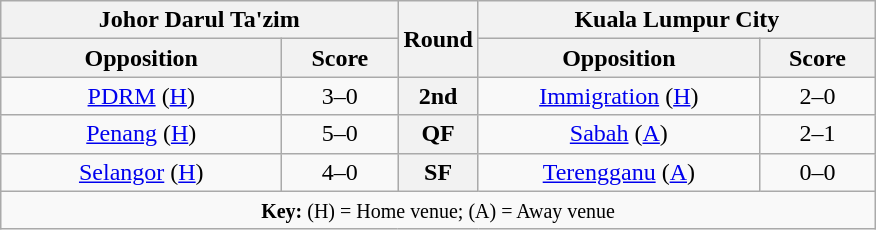<table class="wikitable plainrowheaders" style="text-align:center;margin:0">
<tr>
<th colspan="2">Johor Darul Ta'zim</th>
<th rowspan="2" style="width:25px">Round</th>
<th colspan="2">Kuala Lumpur City</th>
</tr>
<tr>
<th scope="col" style="width:180px">Opposition</th>
<th scope="col" style="width:70px">Score</th>
<th scope="col" style="width:180px">Opposition</th>
<th scope="col" style="width:70px">Score</th>
</tr>
<tr>
<td><a href='#'>PDRM</a> (<a href='#'>H</a>)</td>
<td>3–0</td>
<th scope=row style="text-align:center">2nd</th>
<td><a href='#'>Immigration</a> (<a href='#'>H</a>)</td>
<td>2–0</td>
</tr>
<tr>
<td><a href='#'>Penang</a> (<a href='#'>H</a>)</td>
<td>5–0</td>
<th scope=row style="text-align:center">QF</th>
<td><a href='#'>Sabah</a> (<a href='#'>A</a>)</td>
<td>2–1</td>
</tr>
<tr>
<td><a href='#'>Selangor</a> (<a href='#'>H</a>)</td>
<td>4–0</td>
<th scope=row style="text-align:center">SF</th>
<td><a href='#'>Terengganu</a> (<a href='#'>A</a>)</td>
<td>0–0 <br></td>
</tr>
<tr>
<td colspan="5"><small><strong>Key:</strong> (H) = Home venue; (A) = Away venue</small></td>
</tr>
</table>
